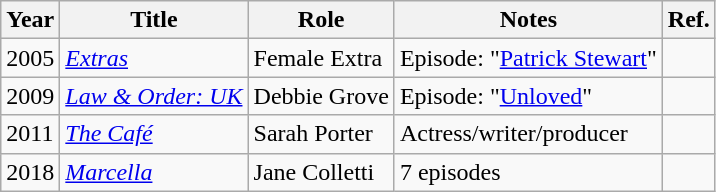<table class="wikitable sortable">
<tr>
<th>Year</th>
<th>Title</th>
<th>Role</th>
<th class="unsortable">Notes</th>
<th>Ref.</th>
</tr>
<tr>
<td>2005</td>
<td><em><a href='#'>Extras</a></em></td>
<td>Female Extra</td>
<td>Episode: "<a href='#'>Patrick Stewart</a>"</td>
<td></td>
</tr>
<tr>
<td>2009</td>
<td><em><a href='#'>Law & Order: UK</a></em></td>
<td>Debbie Grove</td>
<td>Episode: "<a href='#'>Unloved</a>"</td>
<td></td>
</tr>
<tr>
<td>2011</td>
<td><em><a href='#'>The Café</a></em></td>
<td>Sarah Porter</td>
<td>Actress/writer/producer</td>
<td></td>
</tr>
<tr>
<td>2018</td>
<td><em><a href='#'>Marcella</a></em></td>
<td>Jane Colletti</td>
<td>7 episodes</td>
<td></td>
</tr>
</table>
